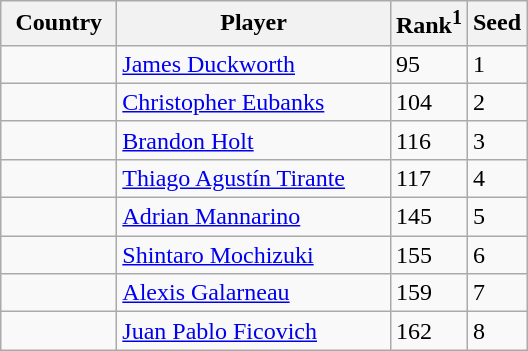<table class="sortable wikitable">
<tr>
<th width="70">Country</th>
<th width="175">Player</th>
<th>Rank<sup>1</sup></th>
<th>Seed</th>
</tr>
<tr>
<td></td>
<td><a href='#'>James Duckworth</a></td>
<td>95</td>
<td>1</td>
</tr>
<tr>
<td></td>
<td><a href='#'>Christopher Eubanks</a></td>
<td>104</td>
<td>2</td>
</tr>
<tr>
<td></td>
<td><a href='#'>Brandon Holt</a></td>
<td>116</td>
<td>3</td>
</tr>
<tr>
<td></td>
<td><a href='#'>Thiago Agustín Tirante</a></td>
<td>117</td>
<td>4</td>
</tr>
<tr>
<td></td>
<td><a href='#'>Adrian Mannarino</a></td>
<td>145</td>
<td>5</td>
</tr>
<tr>
<td></td>
<td><a href='#'>Shintaro Mochizuki</a></td>
<td>155</td>
<td>6</td>
</tr>
<tr>
<td></td>
<td><a href='#'>Alexis Galarneau</a></td>
<td>159</td>
<td>7</td>
</tr>
<tr>
<td></td>
<td><a href='#'>Juan Pablo Ficovich</a></td>
<td>162</td>
<td>8</td>
</tr>
</table>
